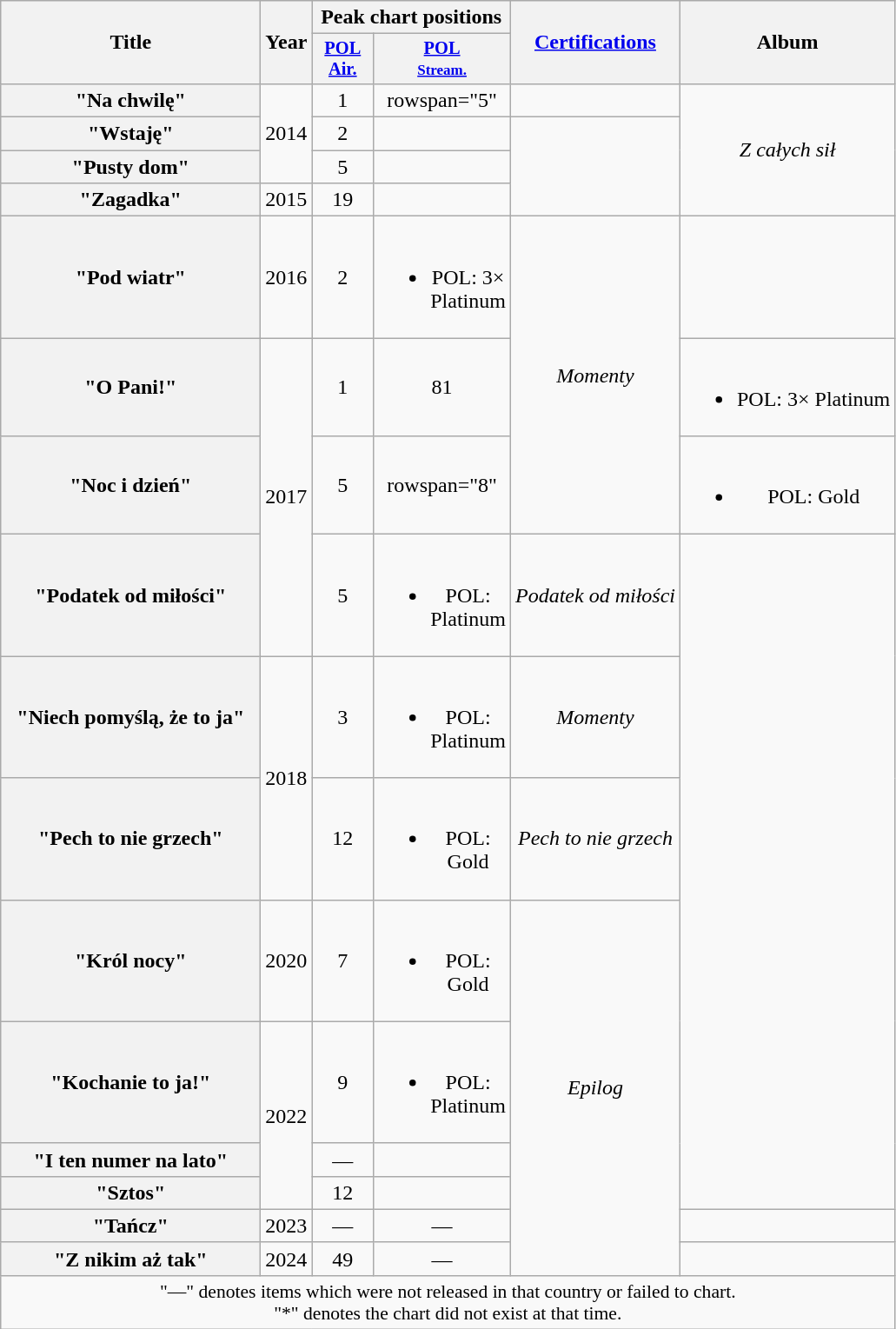<table class="wikitable plainrowheaders" style="text-align:center;">
<tr>
<th scope="col" style="width:12em;" rowspan="2">Title</th>
<th scope="col" rowspan="2">Year</th>
<th colspan="2">Peak chart positions</th>
<th scope="col" rowspan="2"><a href='#'>Certifications</a></th>
<th scope="col" rowspan="2">Album</th>
</tr>
<tr>
<th scope="col" style="width:3em;font-size:85%;"><a href='#'>POL<br>Air.</a><br></th>
<th scope="col" style="width:3em;font-size:85%;"><a href='#'>POL<br><small>Stream.</small></a><br></th>
</tr>
<tr>
<th scope="row">"Na chwilę"<br></th>
<td rowspan="3">2014</td>
<td>1</td>
<td>rowspan="5" </td>
<td></td>
<td rowspan="4"><em>Z całych sił</em></td>
</tr>
<tr>
<th scope="row">"Wstaję"<br></th>
<td>2</td>
<td></td>
</tr>
<tr>
<th scope="row">"Pusty dom"<br></th>
<td>5</td>
<td></td>
</tr>
<tr>
<th scope="row">"Zagadka"<br></th>
<td>2015</td>
<td>19</td>
<td></td>
</tr>
<tr>
<th scope="row">"Pod wiatr"</th>
<td>2016</td>
<td>2</td>
<td><br><ul><li>POL: 3× Platinum</li></ul></td>
<td rowspan="3"><em>Momenty</em></td>
</tr>
<tr>
<th scope="row">"O Pani!"</th>
<td rowspan="3">2017</td>
<td>1</td>
<td>81</td>
<td><br><ul><li>POL: 3× Platinum</li></ul></td>
</tr>
<tr>
<th scope="row">"Noc i dzień"</th>
<td>5</td>
<td>rowspan="8" </td>
<td><br><ul><li>POL: Gold</li></ul></td>
</tr>
<tr>
<th scope="row">"Podatek od miłości"<br></th>
<td>5</td>
<td><br><ul><li>POL: Platinum</li></ul></td>
<td><em>Podatek od miłości</em><br></td>
</tr>
<tr>
<th scope="row">"Niech pomyślą, że to ja"</th>
<td rowspan="2">2018</td>
<td>3</td>
<td><br><ul><li>POL: Platinum</li></ul></td>
<td><em>Momenty</em></td>
</tr>
<tr>
<th scope="row">"Pech to nie grzech"</th>
<td>12</td>
<td><br><ul><li>POL: Gold</li></ul></td>
<td><em>Pech to nie grzech</em><br></td>
</tr>
<tr>
<th scope="row">"Król nocy"</th>
<td>2020</td>
<td>7</td>
<td><br><ul><li>POL: Gold</li></ul></td>
<td rowspan="6"><em>Epilog</em></td>
</tr>
<tr>
<th scope="row">"Kochanie to ja!"</th>
<td rowspan="3">2022</td>
<td>9</td>
<td><br><ul><li>POL: Platinum</li></ul></td>
</tr>
<tr>
<th scope="row">"I ten numer na lato"</th>
<td>—</td>
<td></td>
</tr>
<tr>
<th scope="row">"Sztos"</th>
<td>12</td>
<td></td>
</tr>
<tr>
<th scope="row">"Tańcz"</th>
<td>2023</td>
<td>—</td>
<td>—</td>
<td></td>
</tr>
<tr>
<th scope="row">"Z nikim aż tak"</th>
<td>2024</td>
<td>49</td>
<td>—</td>
<td></td>
</tr>
<tr>
<td colspan="6" style="font-size:90%">"—" denotes items which were not released in that country or failed to chart.<br>"*" denotes the chart did not exist at that time.</td>
</tr>
</table>
